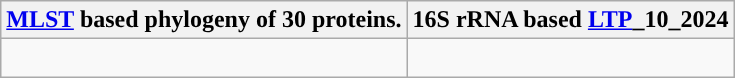<table class="wikitable">
<tr>
<th colspan=1><a href='#'>MLST</a> based phylogeny of 30 proteins.</th>
<th colspan=1>16S rRNA based <a href='#'>LTP</a>_10_2024</th>
</tr>
<tr>
<td style="vertical-align:top"><br></td>
<td><br></td>
</tr>
</table>
